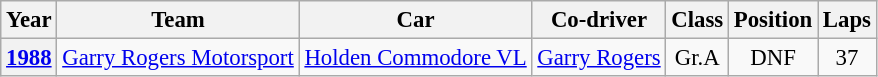<table class="wikitable" style="font-size: 95%;">
<tr>
<th>Year</th>
<th>Team</th>
<th>Car</th>
<th>Co-driver</th>
<th>Class</th>
<th>Position</th>
<th>Laps</th>
</tr>
<tr>
<th><a href='#'>1988</a></th>
<td><a href='#'>Garry Rogers Motorsport</a></td>
<td><a href='#'>Holden Commodore VL</a></td>
<td> <a href='#'>Garry Rogers</a></td>
<td align="center">Gr.A</td>
<td align="center">DNF</td>
<td align="center">37</td>
</tr>
</table>
